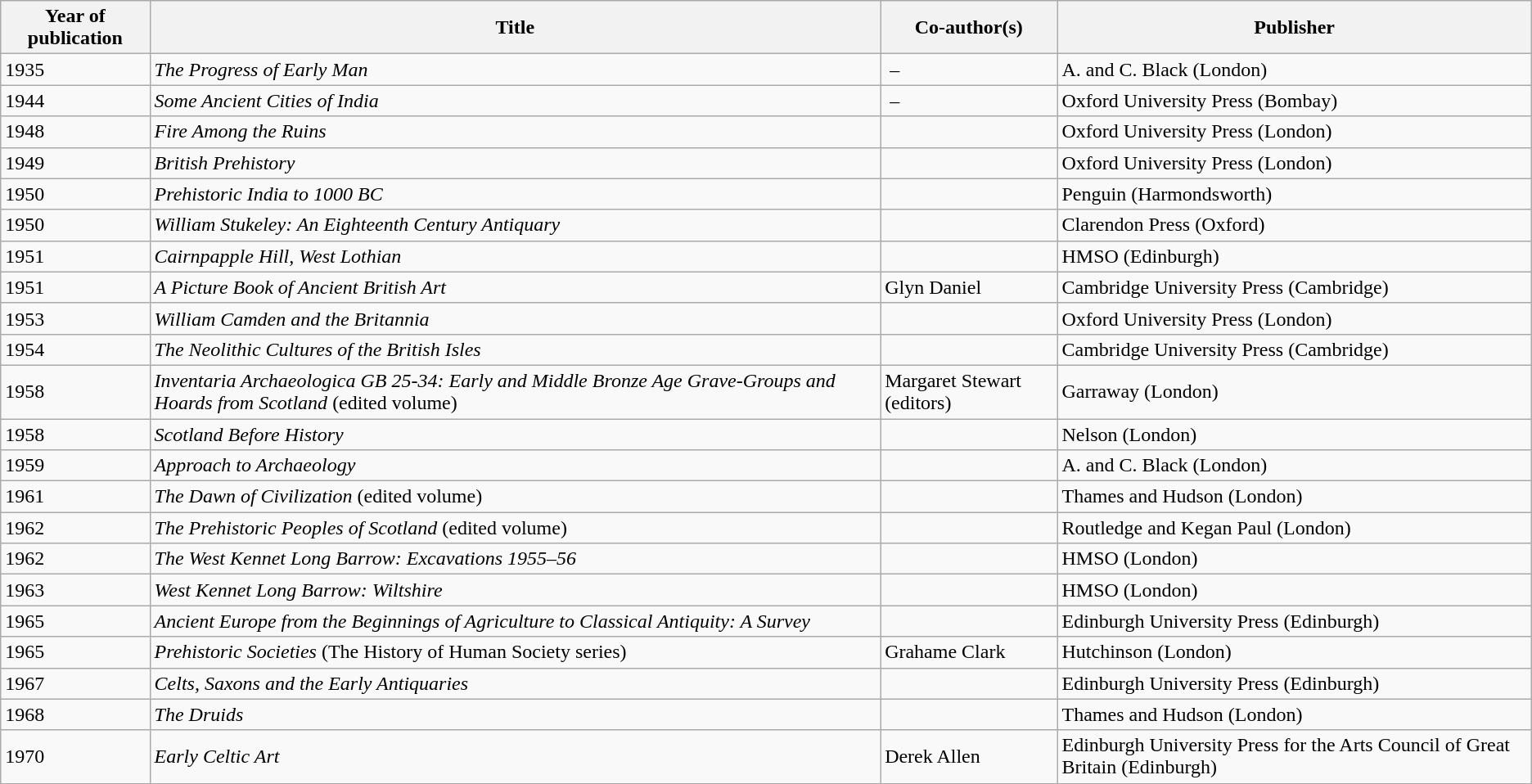<table class="wikitable sortable">
<tr>
<th>Year of publication</th>
<th>Title</th>
<th>Co-author(s)</th>
<th>Publisher</th>
</tr>
<tr>
<td>1935</td>
<td><em>The Progress of Early Man</em></td>
<td> –</td>
<td>A. and C. Black (London)</td>
</tr>
<tr>
<td>1944</td>
<td><em>Some Ancient Cities of India</em></td>
<td> –</td>
<td>Oxford University Press (Bombay)</td>
</tr>
<tr>
<td>1948</td>
<td><em>Fire Among the Ruins</em></td>
<td></td>
<td>Oxford University Press (London)</td>
</tr>
<tr>
<td>1949</td>
<td><em>British Prehistory</em></td>
<td></td>
<td>Oxford University Press (London)</td>
</tr>
<tr>
<td>1950</td>
<td><em>Prehistoric India to 1000 BC</em></td>
<td></td>
<td>Penguin (Harmondsworth)</td>
</tr>
<tr>
<td>1950</td>
<td><em>William Stukeley: An Eighteenth Century Antiquary</em></td>
<td></td>
<td>Clarendon Press (Oxford)</td>
</tr>
<tr>
<td>1951</td>
<td><em>Cairnpapple Hill, West Lothian</em></td>
<td></td>
<td>HMSO (Edinburgh)</td>
</tr>
<tr>
<td>1951</td>
<td><em>A Picture Book of Ancient British Art</em></td>
<td>Glyn Daniel</td>
<td>Cambridge University Press (Cambridge)</td>
</tr>
<tr>
<td>1953</td>
<td><em>William Camden and the Britannia</em></td>
<td></td>
<td>Oxford University Press (London)</td>
</tr>
<tr>
<td>1954</td>
<td><em>The Neolithic Cultures of the British Isles</em></td>
<td></td>
<td>Cambridge University Press (Cambridge)</td>
</tr>
<tr>
<td>1958</td>
<td><em>Inventaria Archaeologica GB 25-34: Early and Middle Bronze Age Grave-Groups and Hoards from Scotland</em> (edited volume)</td>
<td>Margaret Stewart (editors)</td>
<td>Garraway (London)</td>
</tr>
<tr>
<td>1958</td>
<td><em>Scotland Before History</em></td>
<td></td>
<td>Nelson (London)</td>
</tr>
<tr>
<td>1959</td>
<td><em>Approach to Archaeology</em></td>
<td></td>
<td>A. and C. Black (London)</td>
</tr>
<tr>
<td>1961</td>
<td><em>The Dawn of Civilization</em> (edited volume)</td>
<td></td>
<td>Thames and Hudson (London)</td>
</tr>
<tr>
<td>1962</td>
<td><em>The Prehistoric Peoples of Scotland</em> (edited volume)</td>
<td></td>
<td>Routledge and Kegan Paul (London)</td>
</tr>
<tr>
<td>1962</td>
<td><em>The West Kennet Long Barrow: Excavations 1955–56</em></td>
<td></td>
<td>HMSO (London)</td>
</tr>
<tr>
<td>1963</td>
<td><em>West Kennet Long Barrow: Wiltshire</em></td>
<td></td>
<td>HMSO (London)</td>
</tr>
<tr>
<td>1965</td>
<td><em>Ancient Europe from the Beginnings of Agriculture to Classical Antiquity: A Survey</em></td>
<td></td>
<td>Edinburgh University Press (Edinburgh)</td>
</tr>
<tr>
<td>1965</td>
<td><em>Prehistoric Societies</em> (The History of Human Society series)</td>
<td>Grahame Clark</td>
<td>Hutchinson (London)</td>
</tr>
<tr>
<td>1967</td>
<td><em>Celts, Saxons and the Early Antiquaries</em></td>
<td></td>
<td>Edinburgh University Press (Edinburgh)</td>
</tr>
<tr>
<td>1968</td>
<td><em>The Druids</em></td>
<td></td>
<td>Thames and Hudson (London)</td>
</tr>
<tr>
<td>1970</td>
<td><em>Early Celtic Art</em></td>
<td>Derek Allen</td>
<td>Edinburgh University Press for the Arts Council of Great Britain (Edinburgh)</td>
</tr>
</table>
